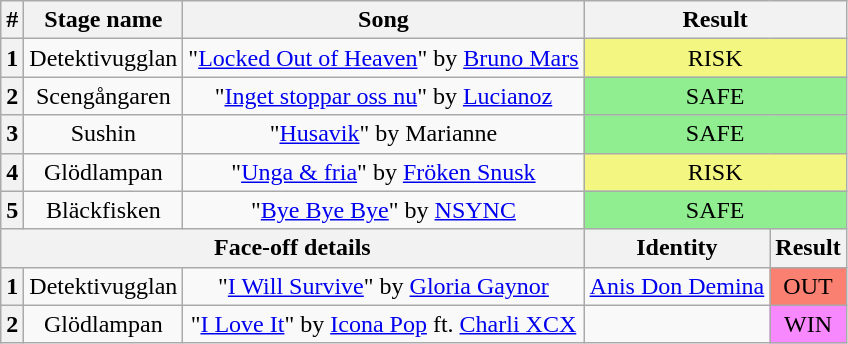<table class="wikitable plainrowheaders" style="text-align: center;">
<tr>
<th>#</th>
<th>Stage name</th>
<th>Song</th>
<th colspan=2>Result</th>
</tr>
<tr>
<th>1</th>
<td>Detektivugglan</td>
<td>"<a href='#'>Locked Out of Heaven</a>" by <a href='#'>Bruno Mars</a></td>
<td colspan=2 bgcolor="#F3F781">RISK</td>
</tr>
<tr>
<th>2</th>
<td>Scengångaren</td>
<td>"<a href='#'>Inget stoppar oss nu</a>" by <a href='#'>Lucianoz</a></td>
<td colspan=2 bgcolor=lightgreen>SAFE</td>
</tr>
<tr>
<th>3</th>
<td>Sushin</td>
<td>"<a href='#'>Husavik</a>" by Marianne</td>
<td colspan=2 bgcolor=lightgreen>SAFE</td>
</tr>
<tr>
<th>4</th>
<td>Glödlampan</td>
<td>"<a href='#'>Unga & fria</a>" by <a href='#'>Fröken Snusk</a></td>
<td colspan=2 bgcolor="#F3F781">RISK</td>
</tr>
<tr>
<th>5</th>
<td>Bläckfisken</td>
<td>"<a href='#'>Bye Bye Bye</a>" by <a href='#'>NSYNC</a></td>
<td colspan=2 bgcolor=lightgreen>SAFE</td>
</tr>
<tr>
<th colspan="3">Face-off details</th>
<th>Identity</th>
<th>Result</th>
</tr>
<tr>
<th>1</th>
<td>Detektivugglan</td>
<td>"<a href='#'>I Will Survive</a>" by <a href='#'>Gloria Gaynor</a></td>
<td><a href='#'>Anis Don Demina</a></td>
<td bgcolor=salmon>OUT</td>
</tr>
<tr>
<th>2</th>
<td>Glödlampan</td>
<td>"<a href='#'>I Love It</a>" by <a href='#'>Icona Pop</a> ft. <a href='#'>Charli XCX</a></td>
<td></td>
<td bgcolor="#F888FD">WIN</td>
</tr>
</table>
